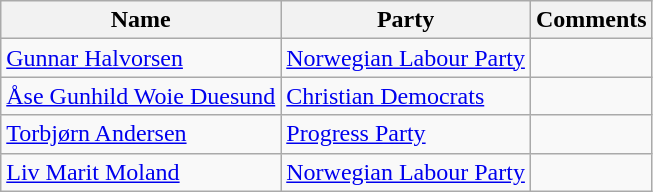<table class="wikitable">
<tr>
<th>Name</th>
<th>Party</th>
<th>Comments</th>
</tr>
<tr>
<td><a href='#'>Gunnar Halvorsen</a></td>
<td><a href='#'>Norwegian Labour Party</a></td>
<td></td>
</tr>
<tr>
<td><a href='#'>Åse Gunhild Woie Duesund</a></td>
<td><a href='#'>Christian Democrats</a></td>
<td></td>
</tr>
<tr>
<td><a href='#'>Torbjørn Andersen</a></td>
<td><a href='#'>Progress Party</a></td>
<td></td>
</tr>
<tr>
<td><a href='#'>Liv Marit Moland</a></td>
<td><a href='#'>Norwegian Labour Party</a></td>
<td></td>
</tr>
</table>
